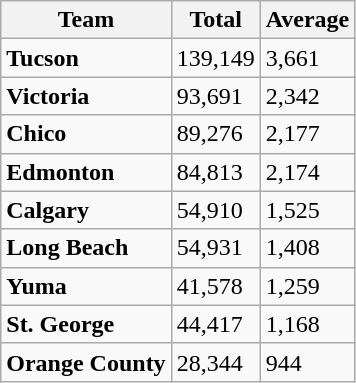<table class="wikitable">
<tr>
<th><strong>Team</strong></th>
<th><strong>Total</strong></th>
<th><strong>Average</strong></th>
</tr>
<tr>
<td><strong>Tucson</strong></td>
<td>139,149</td>
<td>3,661</td>
</tr>
<tr>
<td><strong>Victoria</strong></td>
<td>93,691</td>
<td>2,342</td>
</tr>
<tr>
<td><strong>Chico</strong></td>
<td>89,276</td>
<td>2,177</td>
</tr>
<tr>
<td><strong>Edmonton</strong></td>
<td>84,813</td>
<td>2,174</td>
</tr>
<tr>
<td><strong>Calgary</strong></td>
<td>54,910</td>
<td>1,525</td>
</tr>
<tr>
<td><strong>Long Beach</strong></td>
<td>54,931</td>
<td>1,408</td>
</tr>
<tr>
<td><strong>Yuma</strong></td>
<td>41,578</td>
<td>1,259</td>
</tr>
<tr>
<td><strong>St. George</strong></td>
<td>44,417</td>
<td>1,168</td>
</tr>
<tr>
<td><strong>Orange County</strong></td>
<td>28,344</td>
<td>944</td>
</tr>
</table>
